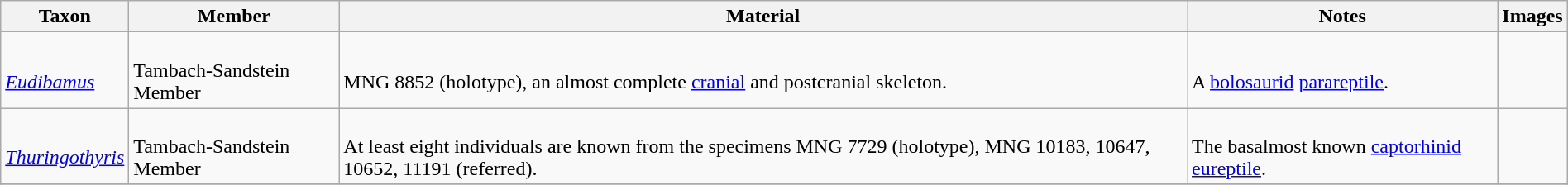<table class="wikitable sortable" align="center" width="100%">
<tr>
<th>Taxon</th>
<th>Member</th>
<th class="unsortable">Material</th>
<th class="unsortable">Notes</th>
<th class="unsortable">Images</th>
</tr>
<tr>
<td><br><em><a href='#'>Eudibamus</a></em></td>
<td><br>Tambach-Sandstein Member</td>
<td><br>MNG 8852 (holotype), an almost complete <a href='#'>cranial</a> and postcranial skeleton.</td>
<td><br>A <a href='#'>bolosaurid</a> <a href='#'>parareptile</a>.</td>
<td><br></td>
</tr>
<tr>
<td><br><em><a href='#'>Thuringothyris</a></em></td>
<td><br>Tambach-Sandstein Member</td>
<td><br>At least eight individuals are known from the specimens MNG 7729 (holotype), MNG 10183, 10647, 10652, 11191 (referred).</td>
<td><br>The basalmost known <a href='#'>captorhinid</a> <a href='#'>eureptile</a>.</td>
<td></td>
</tr>
<tr>
</tr>
</table>
